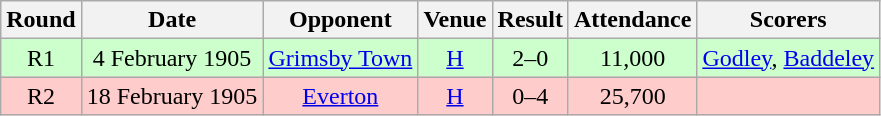<table class="wikitable" style="font-size:100%; text-align:center">
<tr>
<th>Round</th>
<th>Date</th>
<th>Opponent</th>
<th>Venue</th>
<th>Result</th>
<th>Attendance</th>
<th>Scorers</th>
</tr>
<tr style="background-color: #CCFFCC;">
<td>R1</td>
<td>4 February 1905</td>
<td><a href='#'>Grimsby Town</a></td>
<td><a href='#'>H</a></td>
<td>2–0</td>
<td>11,000</td>
<td><a href='#'>Godley</a>, <a href='#'>Baddeley</a></td>
</tr>
<tr style="background-color: #FFCCCC;">
<td>R2</td>
<td>18 February 1905</td>
<td><a href='#'>Everton</a></td>
<td><a href='#'>H</a></td>
<td>0–4</td>
<td>25,700</td>
<td></td>
</tr>
</table>
